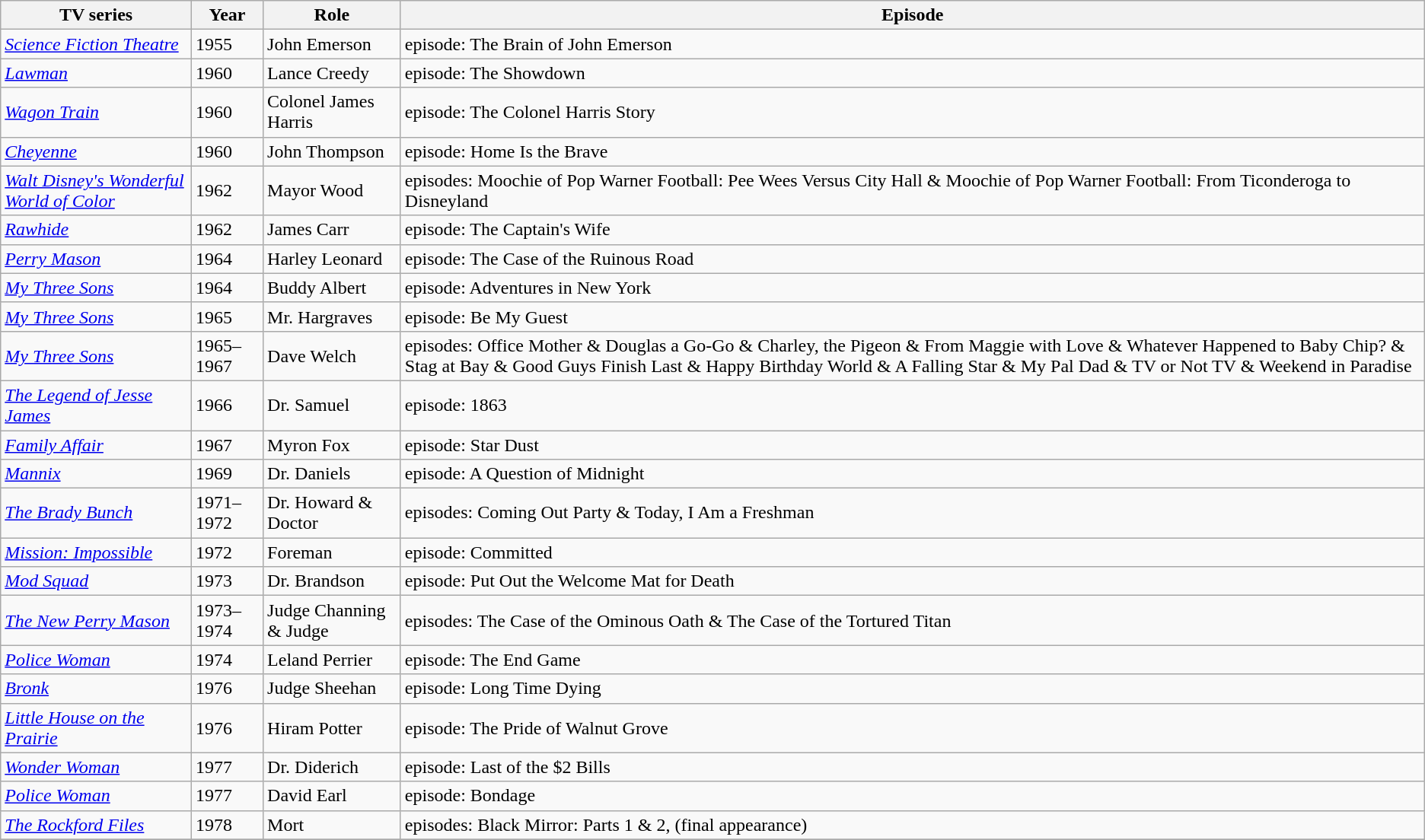<table class="wikitable">
<tr>
<th>TV series</th>
<th>Year</th>
<th>Role</th>
<th>Episode</th>
</tr>
<tr>
<td><em><a href='#'>Science Fiction Theatre</a></em></td>
<td>1955</td>
<td>John Emerson</td>
<td>episode: The Brain of John Emerson</td>
</tr>
<tr>
<td><em><a href='#'>Lawman</a></em></td>
<td>1960</td>
<td>Lance Creedy</td>
<td>episode: The Showdown</td>
</tr>
<tr>
<td><em><a href='#'>Wagon Train</a></em></td>
<td>1960</td>
<td>Colonel James Harris</td>
<td>episode: The Colonel Harris Story</td>
</tr>
<tr>
<td><em><a href='#'>Cheyenne</a></em></td>
<td>1960</td>
<td>John Thompson</td>
<td>episode: Home Is the Brave</td>
</tr>
<tr>
<td><em><a href='#'>Walt Disney's Wonderful World of Color</a></em></td>
<td>1962</td>
<td>Mayor Wood</td>
<td>episodes: Moochie of Pop Warner Football: Pee Wees Versus City Hall & Moochie of Pop Warner Football: From Ticonderoga to Disneyland</td>
</tr>
<tr>
<td><em><a href='#'>Rawhide</a></em></td>
<td>1962</td>
<td>James Carr</td>
<td>episode: The Captain's Wife</td>
</tr>
<tr>
<td><em><a href='#'>Perry Mason</a></em></td>
<td>1964</td>
<td>Harley Leonard</td>
<td>episode: The Case of the Ruinous Road</td>
</tr>
<tr>
<td><em><a href='#'>My Three Sons</a></em></td>
<td>1964</td>
<td>Buddy Albert</td>
<td>episode: Adventures in New York</td>
</tr>
<tr>
<td><em><a href='#'>My Three Sons</a></em></td>
<td>1965</td>
<td>Mr. Hargraves</td>
<td>episode: Be My Guest</td>
</tr>
<tr>
<td><em><a href='#'>My Three Sons</a></em></td>
<td>1965–1967</td>
<td>Dave Welch</td>
<td>episodes: Office Mother & Douglas a Go-Go & Charley, the Pigeon & From Maggie with Love & Whatever Happened to Baby Chip? & Stag at Bay & Good Guys Finish Last & Happy Birthday World & A Falling Star & My Pal Dad & TV or Not TV & Weekend in Paradise</td>
</tr>
<tr>
<td><em><a href='#'>The Legend of Jesse James</a></em></td>
<td>1966</td>
<td>Dr. Samuel</td>
<td>episode: 1863</td>
</tr>
<tr>
<td><em><a href='#'>Family Affair</a></em></td>
<td>1967</td>
<td>Myron Fox</td>
<td>episode: Star Dust</td>
</tr>
<tr>
<td><em><a href='#'>Mannix</a></em></td>
<td>1969</td>
<td>Dr. Daniels</td>
<td>episode: A Question of Midnight</td>
</tr>
<tr>
<td><em><a href='#'>The Brady Bunch</a></em></td>
<td>1971–1972</td>
<td>Dr. Howard & Doctor</td>
<td>episodes: Coming Out Party & Today, I Am a Freshman</td>
</tr>
<tr>
<td><em><a href='#'>Mission: Impossible</a></em></td>
<td>1972</td>
<td>Foreman</td>
<td>episode: Committed</td>
</tr>
<tr>
<td><em><a href='#'>Mod Squad</a></em></td>
<td>1973</td>
<td>Dr. Brandson</td>
<td>episode: Put Out the Welcome Mat for Death</td>
</tr>
<tr>
<td><em><a href='#'>The New Perry Mason</a></em></td>
<td>1973–1974</td>
<td>Judge Channing & Judge</td>
<td>episodes: The Case of the Ominous Oath & The Case of the Tortured Titan</td>
</tr>
<tr>
<td><em><a href='#'>Police Woman</a></em></td>
<td>1974</td>
<td>Leland Perrier</td>
<td>episode: The End Game</td>
</tr>
<tr>
<td><em><a href='#'>Bronk</a></em></td>
<td>1976</td>
<td>Judge Sheehan</td>
<td>episode: Long Time Dying</td>
</tr>
<tr>
<td><em><a href='#'>Little House on the Prairie</a></em></td>
<td>1976</td>
<td>Hiram Potter</td>
<td>episode: The Pride of Walnut Grove</td>
</tr>
<tr>
<td><em><a href='#'>Wonder Woman</a></em></td>
<td>1977</td>
<td>Dr. Diderich</td>
<td>episode: Last of the $2 Bills</td>
</tr>
<tr>
<td><em><a href='#'>Police Woman</a></em></td>
<td>1977</td>
<td>David Earl</td>
<td>episode: Bondage</td>
</tr>
<tr>
<td><em><a href='#'>The Rockford Files</a></em></td>
<td>1978</td>
<td>Mort</td>
<td>episodes: Black Mirror: Parts 1 & 2, (final appearance)</td>
</tr>
<tr>
</tr>
</table>
